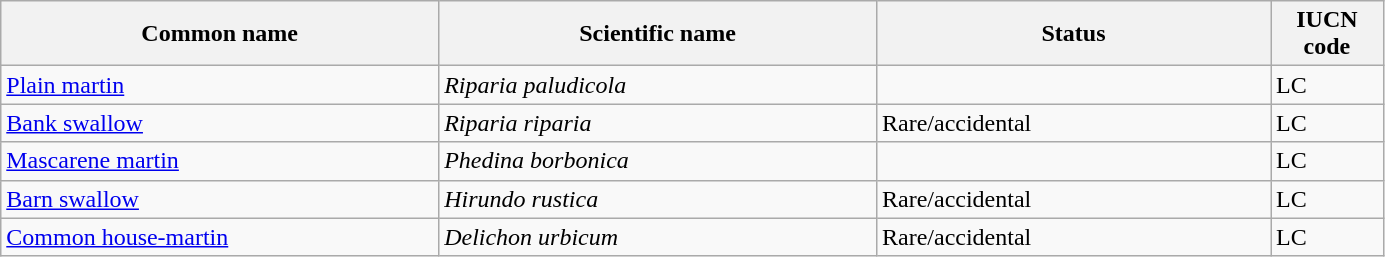<table width=73% class="wikitable sortable">
<tr>
<th width=20%>Common name</th>
<th width=20%>Scientific name</th>
<th width=18%>Status</th>
<th width=5%>IUCN code</th>
</tr>
<tr>
<td><a href='#'>Plain martin</a></td>
<td><em>Riparia paludicola</em></td>
<td></td>
<td>LC</td>
</tr>
<tr>
<td><a href='#'>Bank swallow</a></td>
<td><em>Riparia riparia</em></td>
<td>Rare/accidental</td>
<td>LC</td>
</tr>
<tr>
<td><a href='#'>Mascarene martin</a></td>
<td><em>Phedina borbonica</em></td>
<td></td>
<td>LC</td>
</tr>
<tr>
<td><a href='#'>Barn swallow</a></td>
<td><em>Hirundo rustica</em></td>
<td>Rare/accidental</td>
<td>LC</td>
</tr>
<tr>
<td><a href='#'>Common house-martin</a></td>
<td><em>Delichon urbicum</em></td>
<td>Rare/accidental</td>
<td>LC</td>
</tr>
</table>
